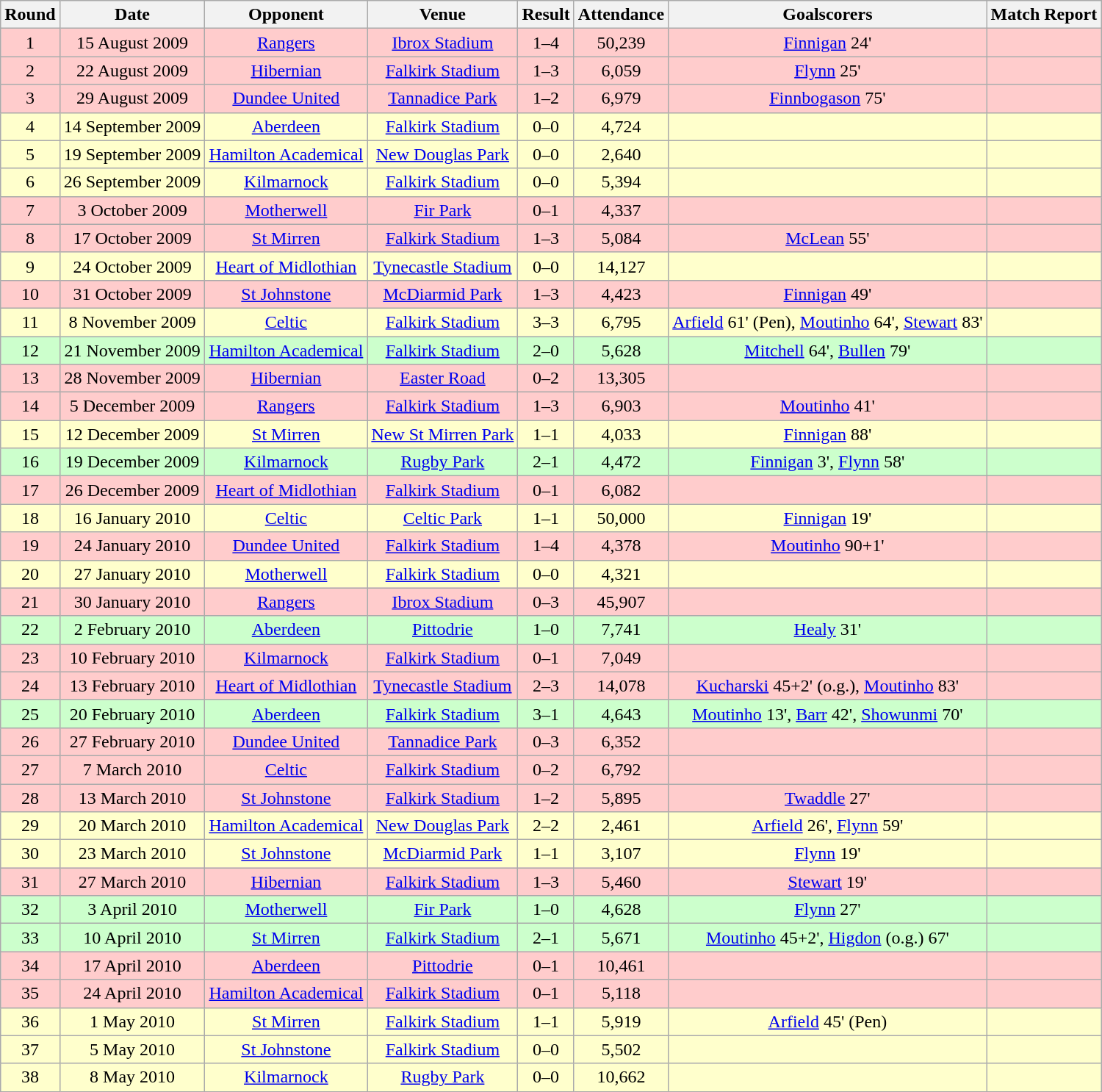<table class="wikitable" style="text-align:center">
<tr>
<th>Round</th>
<th>Date</th>
<th>Opponent</th>
<th>Venue</th>
<th>Result</th>
<th>Attendance</th>
<th>Goalscorers</th>
<th>Match Report</th>
</tr>
<tr style="background: #ffcccc;">
<td>1</td>
<td>15 August 2009</td>
<td><a href='#'>Rangers</a></td>
<td><a href='#'>Ibrox Stadium</a></td>
<td>1–4</td>
<td>50,239</td>
<td><a href='#'>Finnigan</a> 24'</td>
<td></td>
</tr>
<tr style="background: #ffcccc;">
<td>2</td>
<td>22 August 2009</td>
<td><a href='#'>Hibernian</a></td>
<td><a href='#'>Falkirk Stadium</a></td>
<td>1–3</td>
<td>6,059</td>
<td><a href='#'>Flynn</a> 25'</td>
<td></td>
</tr>
<tr style="background: #ffcccc;">
<td>3</td>
<td>29 August 2009</td>
<td><a href='#'>Dundee United</a></td>
<td><a href='#'>Tannadice Park</a></td>
<td>1–2</td>
<td>6,979</td>
<td><a href='#'>Finnbogason</a> 75'</td>
<td></td>
</tr>
<tr style="background: #ffffcc;">
<td>4</td>
<td>14 September 2009</td>
<td><a href='#'>Aberdeen</a></td>
<td><a href='#'>Falkirk Stadium</a></td>
<td>0–0</td>
<td>4,724</td>
<td></td>
<td></td>
</tr>
<tr style="background: #ffffcc;">
<td>5</td>
<td>19 September 2009</td>
<td><a href='#'>Hamilton Academical</a></td>
<td><a href='#'>New Douglas Park</a></td>
<td>0–0</td>
<td>2,640</td>
<td></td>
<td></td>
</tr>
<tr style="background: #ffffcc;">
<td>6</td>
<td>26 September 2009</td>
<td><a href='#'>Kilmarnock</a></td>
<td><a href='#'>Falkirk Stadium</a></td>
<td>0–0</td>
<td>5,394</td>
<td></td>
<td></td>
</tr>
<tr style="background: #ffcccc;">
<td>7</td>
<td>3 October 2009</td>
<td><a href='#'>Motherwell</a></td>
<td><a href='#'>Fir Park</a></td>
<td>0–1</td>
<td>4,337</td>
<td></td>
<td></td>
</tr>
<tr style="background: #ffcccc;">
<td>8</td>
<td>17 October 2009</td>
<td><a href='#'>St Mirren</a></td>
<td><a href='#'>Falkirk Stadium</a></td>
<td>1–3</td>
<td>5,084</td>
<td><a href='#'>McLean</a> 55'</td>
<td></td>
</tr>
<tr style="background: #ffffcc;">
<td>9</td>
<td>24 October 2009</td>
<td><a href='#'>Heart of Midlothian</a></td>
<td><a href='#'>Tynecastle Stadium</a></td>
<td>0–0</td>
<td>14,127</td>
<td></td>
<td></td>
</tr>
<tr style="background: #ffcccc;">
<td>10</td>
<td>31 October 2009</td>
<td><a href='#'>St Johnstone</a></td>
<td><a href='#'>McDiarmid Park</a></td>
<td>1–3</td>
<td>4,423</td>
<td><a href='#'>Finnigan</a> 49'</td>
<td></td>
</tr>
<tr style="background: #ffffcc;">
<td>11</td>
<td>8 November 2009</td>
<td><a href='#'>Celtic</a></td>
<td><a href='#'>Falkirk Stadium</a></td>
<td>3–3</td>
<td>6,795</td>
<td><a href='#'>Arfield</a> 61' (Pen), <a href='#'>Moutinho</a> 64', <a href='#'>Stewart</a> 83'</td>
<td></td>
</tr>
<tr style="background-color: #ccffcc;">
<td>12</td>
<td>21 November 2009</td>
<td><a href='#'>Hamilton Academical</a></td>
<td><a href='#'>Falkirk Stadium</a></td>
<td>2–0</td>
<td>5,628</td>
<td><a href='#'>Mitchell</a> 64', <a href='#'>Bullen</a> 79'</td>
<td></td>
</tr>
<tr style="background: #ffcccc;">
<td>13</td>
<td>28 November 2009</td>
<td><a href='#'>Hibernian</a></td>
<td><a href='#'>Easter Road</a></td>
<td>0–2</td>
<td>13,305</td>
<td></td>
<td></td>
</tr>
<tr style="background: #ffcccc;">
<td>14</td>
<td>5 December 2009</td>
<td><a href='#'>Rangers</a></td>
<td><a href='#'>Falkirk Stadium</a></td>
<td>1–3</td>
<td>6,903</td>
<td><a href='#'>Moutinho</a> 41'</td>
<td></td>
</tr>
<tr style="background: #ffffcc;">
<td>15</td>
<td>12 December 2009</td>
<td><a href='#'>St Mirren</a></td>
<td><a href='#'>New St Mirren Park</a></td>
<td>1–1</td>
<td>4,033</td>
<td><a href='#'>Finnigan</a> 88'</td>
<td></td>
</tr>
<tr style="background-color: #ccffcc;">
<td>16</td>
<td>19 December 2009</td>
<td><a href='#'>Kilmarnock</a></td>
<td><a href='#'>Rugby Park</a></td>
<td>2–1</td>
<td>4,472</td>
<td><a href='#'>Finnigan</a> 3', <a href='#'>Flynn</a> 58'</td>
<td></td>
</tr>
<tr style="background: #ffcccc;">
<td>17</td>
<td>26 December 2009</td>
<td><a href='#'>Heart of Midlothian</a></td>
<td><a href='#'>Falkirk Stadium</a></td>
<td>0–1</td>
<td>6,082</td>
<td></td>
<td></td>
</tr>
<tr style="background: #ffffcc;">
<td>18</td>
<td>16 January 2010</td>
<td><a href='#'>Celtic</a></td>
<td><a href='#'>Celtic Park</a></td>
<td>1–1</td>
<td>50,000</td>
<td><a href='#'>Finnigan</a> 19'</td>
<td></td>
</tr>
<tr style="background: #ffcccc;">
<td>19</td>
<td>24 January 2010</td>
<td><a href='#'>Dundee United</a></td>
<td><a href='#'>Falkirk Stadium</a></td>
<td>1–4</td>
<td>4,378</td>
<td><a href='#'>Moutinho</a> 90+1'</td>
<td></td>
</tr>
<tr style="background: #ffffcc;">
<td>20</td>
<td>27 January 2010</td>
<td><a href='#'>Motherwell</a></td>
<td><a href='#'>Falkirk Stadium</a></td>
<td>0–0</td>
<td>4,321</td>
<td></td>
<td></td>
</tr>
<tr style="background: #ffcccc;">
<td>21</td>
<td>30 January 2010</td>
<td><a href='#'>Rangers</a></td>
<td><a href='#'>Ibrox Stadium</a></td>
<td>0–3</td>
<td>45,907</td>
<td></td>
<td></td>
</tr>
<tr style="background-color: #ccffcc;">
<td>22</td>
<td>2 February 2010</td>
<td><a href='#'>Aberdeen</a></td>
<td><a href='#'>Pittodrie</a></td>
<td>1–0</td>
<td>7,741</td>
<td><a href='#'>Healy</a> 31'</td>
<td></td>
</tr>
<tr style="background: #ffcccc;">
<td>23</td>
<td>10 February 2010</td>
<td><a href='#'>Kilmarnock</a></td>
<td><a href='#'>Falkirk Stadium</a></td>
<td>0–1</td>
<td>7,049</td>
<td></td>
<td></td>
</tr>
<tr style="background: #ffcccc;">
<td>24</td>
<td>13 February 2010</td>
<td><a href='#'>Heart of Midlothian</a></td>
<td><a href='#'>Tynecastle Stadium</a></td>
<td>2–3</td>
<td>14,078</td>
<td><a href='#'>Kucharski</a> 45+2' (o.g.), <a href='#'>Moutinho</a> 83'</td>
<td></td>
</tr>
<tr style="background-color: #ccffcc;">
<td>25</td>
<td>20 February 2010</td>
<td><a href='#'>Aberdeen</a></td>
<td><a href='#'>Falkirk Stadium</a></td>
<td>3–1</td>
<td>4,643</td>
<td><a href='#'>Moutinho</a> 13', <a href='#'>Barr</a> 42', <a href='#'>Showunmi</a> 70'</td>
<td></td>
</tr>
<tr style="background: #ffcccc;">
<td>26</td>
<td>27 February 2010</td>
<td><a href='#'>Dundee United</a></td>
<td><a href='#'>Tannadice Park</a></td>
<td>0–3</td>
<td>6,352</td>
<td></td>
<td></td>
</tr>
<tr style="background: #ffcccc;">
<td>27</td>
<td>7 March 2010</td>
<td><a href='#'>Celtic</a></td>
<td><a href='#'>Falkirk Stadium</a></td>
<td>0–2</td>
<td>6,792</td>
<td></td>
<td></td>
</tr>
<tr style="background: #ffcccc;">
<td>28</td>
<td>13 March 2010</td>
<td><a href='#'>St Johnstone</a></td>
<td><a href='#'>Falkirk Stadium</a></td>
<td>1–2</td>
<td>5,895</td>
<td><a href='#'>Twaddle</a> 27'</td>
<td></td>
</tr>
<tr style="background: #ffffcc;">
<td>29</td>
<td>20 March 2010</td>
<td><a href='#'>Hamilton Academical</a></td>
<td><a href='#'>New Douglas Park</a></td>
<td>2–2</td>
<td>2,461</td>
<td><a href='#'>Arfield</a> 26', <a href='#'>Flynn</a> 59'</td>
<td></td>
</tr>
<tr style="background: #ffffcc;">
<td>30</td>
<td>23 March 2010</td>
<td><a href='#'>St Johnstone</a></td>
<td><a href='#'>McDiarmid Park</a></td>
<td>1–1</td>
<td>3,107</td>
<td><a href='#'>Flynn</a> 19'</td>
<td></td>
</tr>
<tr style="background: #ffcccc;">
<td>31</td>
<td>27 March 2010</td>
<td><a href='#'>Hibernian</a></td>
<td><a href='#'>Falkirk Stadium</a></td>
<td>1–3</td>
<td>5,460</td>
<td><a href='#'>Stewart</a> 19'</td>
<td></td>
</tr>
<tr style="background-color: #ccffcc;">
<td>32</td>
<td>3 April 2010</td>
<td><a href='#'>Motherwell</a></td>
<td><a href='#'>Fir Park</a></td>
<td>1–0</td>
<td>4,628</td>
<td><a href='#'>Flynn</a> 27'</td>
<td></td>
</tr>
<tr style="background-color: #ccffcc;">
<td>33</td>
<td>10 April 2010</td>
<td><a href='#'>St Mirren</a></td>
<td><a href='#'>Falkirk Stadium</a></td>
<td>2–1</td>
<td>5,671</td>
<td><a href='#'>Moutinho</a> 45+2', <a href='#'>Higdon</a> (o.g.) 67'</td>
<td></td>
</tr>
<tr style="background: #ffcccc;">
<td>34</td>
<td>17 April 2010</td>
<td><a href='#'>Aberdeen</a></td>
<td><a href='#'>Pittodrie</a></td>
<td>0–1</td>
<td>10,461</td>
<td></td>
<td></td>
</tr>
<tr style="background: #ffcccc;">
<td>35</td>
<td>24 April 2010</td>
<td><a href='#'>Hamilton Academical</a></td>
<td><a href='#'>Falkirk Stadium</a></td>
<td>0–1</td>
<td>5,118</td>
<td></td>
<td></td>
</tr>
<tr style="background: #ffffcc;">
<td>36</td>
<td>1 May 2010</td>
<td><a href='#'>St Mirren</a></td>
<td><a href='#'>Falkirk Stadium</a></td>
<td>1–1</td>
<td>5,919</td>
<td><a href='#'>Arfield</a> 45' (Pen)</td>
<td></td>
</tr>
<tr style="background: #ffffcc;">
<td>37</td>
<td>5 May 2010</td>
<td><a href='#'>St Johnstone</a></td>
<td><a href='#'>Falkirk Stadium</a></td>
<td>0–0</td>
<td>5,502</td>
<td></td>
<td></td>
</tr>
<tr style="background: #ffffcc;">
<td>38</td>
<td>8 May 2010</td>
<td><a href='#'>Kilmarnock</a></td>
<td><a href='#'>Rugby Park</a></td>
<td>0–0</td>
<td>10,662</td>
<td></td>
<td></td>
</tr>
</table>
